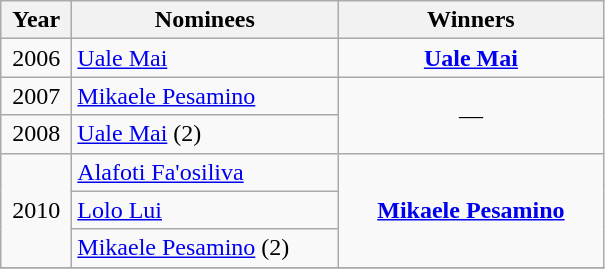<table class="wikitable">
<tr>
<th width=40>Year</th>
<th width=170>Nominees</th>
<th width=170>Winners</th>
</tr>
<tr>
<td align=center>2006</td>
<td><a href='#'>Uale Mai</a></td>
<td align=center><strong><a href='#'>Uale Mai</a></strong></td>
</tr>
<tr>
<td align=center>2007</td>
<td><a href='#'>Mikaele Pesamino</a></td>
<td align=center rowspan=2>—</td>
</tr>
<tr>
<td align=center>2008</td>
<td><a href='#'>Uale Mai</a> (2)</td>
</tr>
<tr>
<td align=center rowspan=3>2010</td>
<td><a href='#'>Alafoti Fa'osiliva</a></td>
<td align=center rowspan=3><strong><a href='#'>Mikaele Pesamino</a></strong></td>
</tr>
<tr>
<td><a href='#'>Lolo Lui</a></td>
</tr>
<tr>
<td><a href='#'>Mikaele Pesamino</a> (2)</td>
</tr>
<tr>
</tr>
</table>
